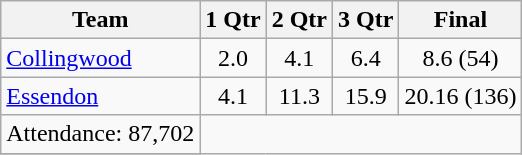<table class="wikitable">
<tr>
<th>Team</th>
<th>1 Qtr</th>
<th>2 Qtr</th>
<th>3 Qtr</th>
<th>Final</th>
</tr>
<tr>
<td><a href='#'>Collingwood</a></td>
<td align=center>2.0</td>
<td align=center>4.1</td>
<td align=center>6.4</td>
<td align=center>8.6 (54)</td>
</tr>
<tr>
<td><a href='#'>Essendon</a></td>
<td align=center>4.1</td>
<td align=center>11.3</td>
<td align=center>15.9</td>
<td align=center>20.16 (136)</td>
</tr>
<tr>
<td align=center>Attendance: 87,702</td>
</tr>
<tr>
</tr>
</table>
